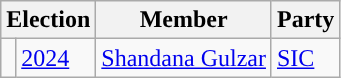<table class="wikitable">
<tr>
<th colspan="2">Election</th>
<th>Member</th>
<th>Party</th>
</tr>
<tr>
<td style="background-color: "></td>
<td><a href='#'>2024</a></td>
<td><a href='#'>Shandana Gulzar</a></td>
<td><a href='#'>SIC</a></td>
</tr>
</table>
